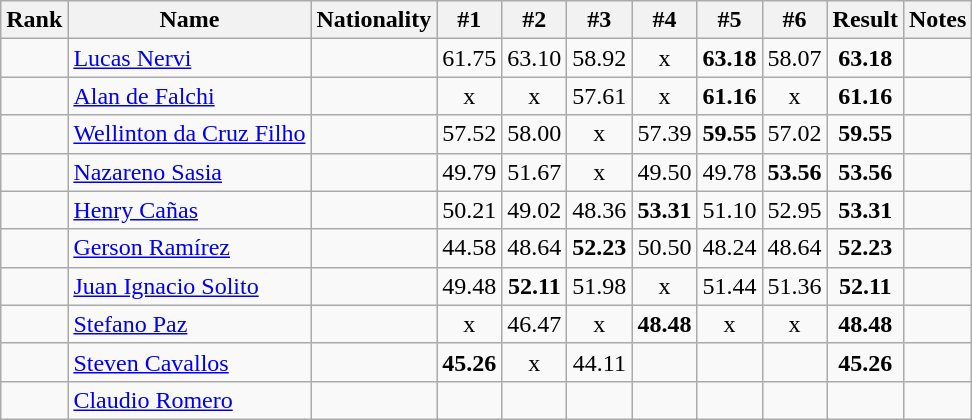<table class="wikitable sortable" style="text-align:center">
<tr>
<th>Rank</th>
<th>Name</th>
<th>Nationality</th>
<th>#1</th>
<th>#2</th>
<th>#3</th>
<th>#4</th>
<th>#5</th>
<th>#6</th>
<th>Result</th>
<th>Notes</th>
</tr>
<tr>
<td></td>
<td align=left><a href='#'>Lucas Nervi</a></td>
<td align=left></td>
<td>61.75</td>
<td>63.10</td>
<td>58.92</td>
<td>x</td>
<td><strong>63.18</strong></td>
<td>58.07</td>
<td><strong>63.18</strong></td>
<td></td>
</tr>
<tr>
<td></td>
<td align=left><a href='#'>Alan de Falchi</a></td>
<td align=left></td>
<td>x</td>
<td>x</td>
<td>57.61</td>
<td>x</td>
<td><strong>61.16</strong></td>
<td>x</td>
<td><strong>61.16</strong></td>
<td></td>
</tr>
<tr>
<td></td>
<td align=left><a href='#'>Wellinton da Cruz Filho</a></td>
<td align=left></td>
<td>57.52</td>
<td>58.00</td>
<td>x</td>
<td>57.39</td>
<td><strong>59.55</strong></td>
<td>57.02</td>
<td><strong>59.55</strong></td>
<td></td>
</tr>
<tr>
<td></td>
<td align=left><a href='#'>Nazareno Sasia</a></td>
<td align=left></td>
<td>49.79</td>
<td>51.67</td>
<td>x</td>
<td>49.50</td>
<td>49.78</td>
<td><strong>53.56</strong></td>
<td><strong>53.56</strong></td>
<td></td>
</tr>
<tr>
<td></td>
<td align=left><a href='#'>Henry Cañas</a></td>
<td align=left></td>
<td>50.21</td>
<td>49.02</td>
<td>48.36</td>
<td><strong>53.31</strong></td>
<td>51.10</td>
<td>52.95</td>
<td><strong>53.31</strong></td>
<td></td>
</tr>
<tr>
<td></td>
<td align=left><a href='#'>Gerson Ramírez</a></td>
<td align=left></td>
<td>44.58</td>
<td>48.64</td>
<td><strong>52.23</strong></td>
<td>50.50</td>
<td>48.24</td>
<td>48.64</td>
<td><strong>52.23</strong></td>
<td></td>
</tr>
<tr>
<td></td>
<td align=left><a href='#'>Juan Ignacio Solito</a></td>
<td align=left></td>
<td>49.48</td>
<td><strong>52.11</strong></td>
<td>51.98</td>
<td>x</td>
<td>51.44</td>
<td>51.36</td>
<td><strong>52.11</strong></td>
<td></td>
</tr>
<tr>
<td></td>
<td align=left><a href='#'>Stefano Paz</a></td>
<td align=left></td>
<td>x</td>
<td>46.47</td>
<td>x</td>
<td><strong>48.48</strong></td>
<td>x</td>
<td>x</td>
<td><strong>48.48</strong></td>
<td></td>
</tr>
<tr>
<td></td>
<td align=left><a href='#'>Steven Cavallos</a></td>
<td align=left></td>
<td><strong>45.26</strong></td>
<td>x</td>
<td>44.11</td>
<td></td>
<td></td>
<td></td>
<td><strong>45.26</strong></td>
<td></td>
</tr>
<tr>
<td></td>
<td align=left><a href='#'>Claudio Romero</a></td>
<td align=left></td>
<td></td>
<td></td>
<td></td>
<td></td>
<td></td>
<td></td>
<td><strong></strong></td>
<td></td>
</tr>
</table>
